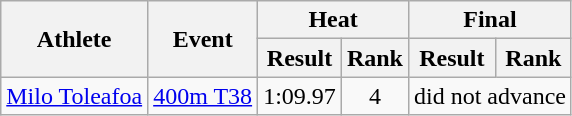<table class="wikitable">
<tr>
<th rowspan="2">Athlete</th>
<th rowspan="2">Event</th>
<th colspan="2">Heat</th>
<th colspan="2">Final</th>
</tr>
<tr>
<th>Result</th>
<th>Rank</th>
<th>Result</th>
<th>Rank</th>
</tr>
<tr align=center>
<td align=left><a href='#'>Milo Toleafoa</a></td>
<td align=left><a href='#'>400m T38</a></td>
<td>1:09.97</td>
<td>4</td>
<td colspan="2">did not advance</td>
</tr>
</table>
